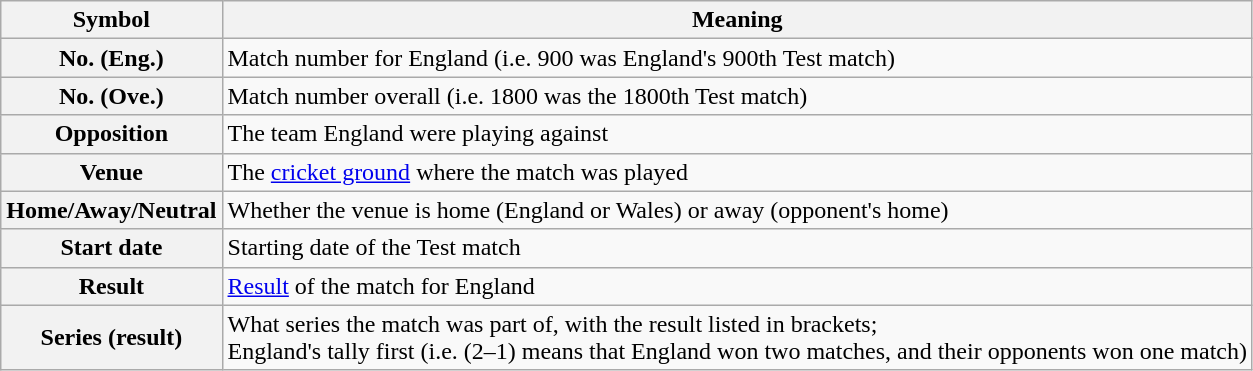<table class="wikitable plainrowheaders">
<tr>
<th scope=col>Symbol</th>
<th scope=col>Meaning</th>
</tr>
<tr>
<th scope=row>No. (Eng.)</th>
<td>Match number for England (i.e. 900 was England's 900th Test match)</td>
</tr>
<tr>
<th scope=row>No. (Ove.)</th>
<td>Match number overall (i.e. 1800 was the 1800th Test match)</td>
</tr>
<tr>
<th scope=row>Opposition</th>
<td>The team England were playing against</td>
</tr>
<tr>
<th scope=row>Venue</th>
<td>The <a href='#'>cricket ground</a> where the match was played</td>
</tr>
<tr>
<th scope=row>Home/Away/Neutral</th>
<td>Whether the venue is home (England or Wales) or away (opponent's home)</td>
</tr>
<tr>
<th scope=row>Start date</th>
<td>Starting date of the Test match</td>
</tr>
<tr>
<th scope=row>Result</th>
<td><a href='#'>Result</a> of the match for England</td>
</tr>
<tr>
<th scope=row>Series (result)</th>
<td>What series the match was part of, with the result listed in brackets;<br>England's tally first (i.e. (2–1) means that England won two matches, and their opponents won one match)</td>
</tr>
</table>
